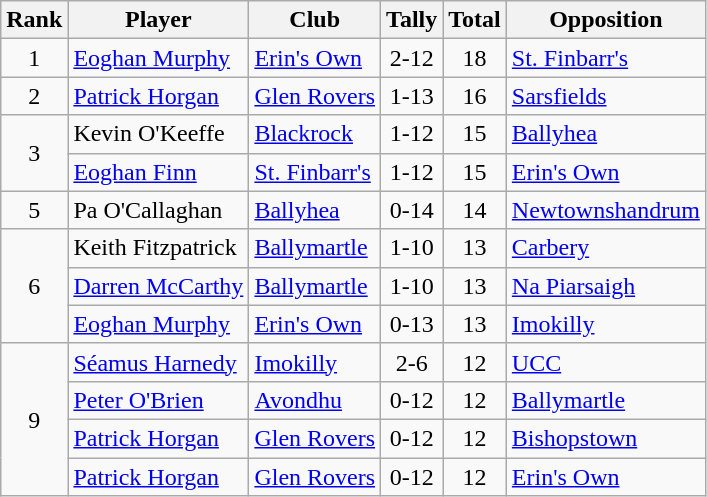<table class="wikitable">
<tr>
<th>Rank</th>
<th>Player</th>
<th>Club</th>
<th>Tally</th>
<th>Total</th>
<th>Opposition</th>
</tr>
<tr>
<td rowspan="1" style="text-align:center;">1</td>
<td><a href='#'>Eoghan Murphy</a></td>
<td><a href='#'>Erin's Own</a></td>
<td align=center>2-12</td>
<td align=center>18</td>
<td><a href='#'>St. Finbarr's</a></td>
</tr>
<tr>
<td rowspan="1" style="text-align:center;">2</td>
<td><a href='#'>Patrick Horgan</a></td>
<td><a href='#'>Glen Rovers</a></td>
<td align=center>1-13</td>
<td align=center>16</td>
<td><a href='#'>Sarsfields</a></td>
</tr>
<tr>
<td rowspan="2" style="text-align:center;">3</td>
<td>Kevin O'Keeffe</td>
<td><a href='#'>Blackrock</a></td>
<td align=center>1-12</td>
<td align=center>15</td>
<td><a href='#'>Ballyhea</a></td>
</tr>
<tr>
<td><a href='#'>Eoghan Finn</a></td>
<td><a href='#'>St. Finbarr's</a></td>
<td align=center>1-12</td>
<td align=center>15</td>
<td><a href='#'>Erin's Own</a></td>
</tr>
<tr>
<td rowspan="1" style="text-align:center;">5</td>
<td>Pa O'Callaghan</td>
<td><a href='#'>Ballyhea</a></td>
<td align=center>0-14</td>
<td align=center>14</td>
<td><a href='#'>Newtownshandrum</a></td>
</tr>
<tr>
<td rowspan="3" style="text-align:center;">6</td>
<td>Keith Fitzpatrick</td>
<td><a href='#'>Ballymartle</a></td>
<td align=center>1-10</td>
<td align=center>13</td>
<td><a href='#'>Carbery</a></td>
</tr>
<tr>
<td><a href='#'>Darren McCarthy</a></td>
<td><a href='#'>Ballymartle</a></td>
<td align=center>1-10</td>
<td align=center>13</td>
<td><a href='#'>Na Piarsaigh</a></td>
</tr>
<tr>
<td><a href='#'>Eoghan Murphy</a></td>
<td><a href='#'>Erin's Own</a></td>
<td align=center>0-13</td>
<td align=center>13</td>
<td><a href='#'>Imokilly</a></td>
</tr>
<tr>
<td rowspan="4" style="text-align:center;">9</td>
<td><a href='#'>Séamus Harnedy</a></td>
<td><a href='#'>Imokilly</a></td>
<td align=center>2-6</td>
<td align=center>12</td>
<td><a href='#'>UCC</a></td>
</tr>
<tr>
<td><a href='#'>Peter O'Brien</a></td>
<td><a href='#'>Avondhu</a></td>
<td align=center>0-12</td>
<td align=center>12</td>
<td><a href='#'>Ballymartle</a></td>
</tr>
<tr>
<td><a href='#'>Patrick Horgan</a></td>
<td><a href='#'>Glen Rovers</a></td>
<td align=center>0-12</td>
<td align=center>12</td>
<td><a href='#'>Bishopstown</a></td>
</tr>
<tr>
<td><a href='#'>Patrick Horgan</a></td>
<td><a href='#'>Glen Rovers</a></td>
<td align=center>0-12</td>
<td align=center>12</td>
<td><a href='#'>Erin's Own</a></td>
</tr>
</table>
